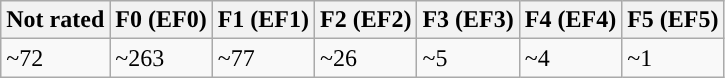<table class="wikitable mw-collapsible">
<tr>
<th>Not rated</th>
<th style="background-color:#">F0 (EF0)</th>
<th style="background-color:#">F1 (EF1)</th>
<th style="background-color:#">F2 (EF2)</th>
<th style="background-color:#">F3 (EF3)</th>
<th style="background-color:#">F4 (EF4)</th>
<th style="background-color:#">F5 (EF5)</th>
</tr>
<tr>
<td>~72</td>
<td>~263</td>
<td>~77</td>
<td>~26</td>
<td>~5</td>
<td>~4</td>
<td>~1</td>
</tr>
</table>
